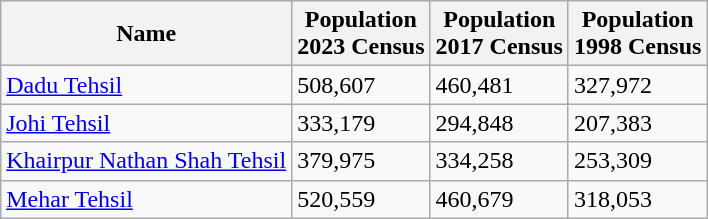<table class="wikitable">
<tr>
<th>Name</th>
<th>Population<br>2023 Census</th>
<th>Population<br>2017 Census</th>
<th>Population<br>1998 Census</th>
</tr>
<tr>
<td><a href='#'>Dadu Tehsil</a></td>
<td>508,607</td>
<td>460,481</td>
<td>327,972</td>
</tr>
<tr>
<td><a href='#'>Johi Tehsil</a></td>
<td>333,179</td>
<td>294,848</td>
<td>207,383</td>
</tr>
<tr>
<td><a href='#'>Khairpur Nathan Shah Tehsil</a></td>
<td>379,975</td>
<td>334,258</td>
<td>253,309</td>
</tr>
<tr>
<td><a href='#'>Mehar Tehsil</a></td>
<td>520,559</td>
<td>460,679</td>
<td>318,053</td>
</tr>
</table>
